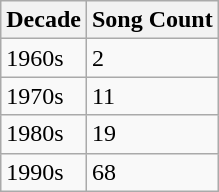<table class="wikitable">
<tr>
<th>Decade</th>
<th>Song Count</th>
</tr>
<tr>
<td>1960s</td>
<td>2</td>
</tr>
<tr>
<td>1970s</td>
<td>11</td>
</tr>
<tr>
<td>1980s</td>
<td>19</td>
</tr>
<tr>
<td>1990s</td>
<td>68</td>
</tr>
</table>
